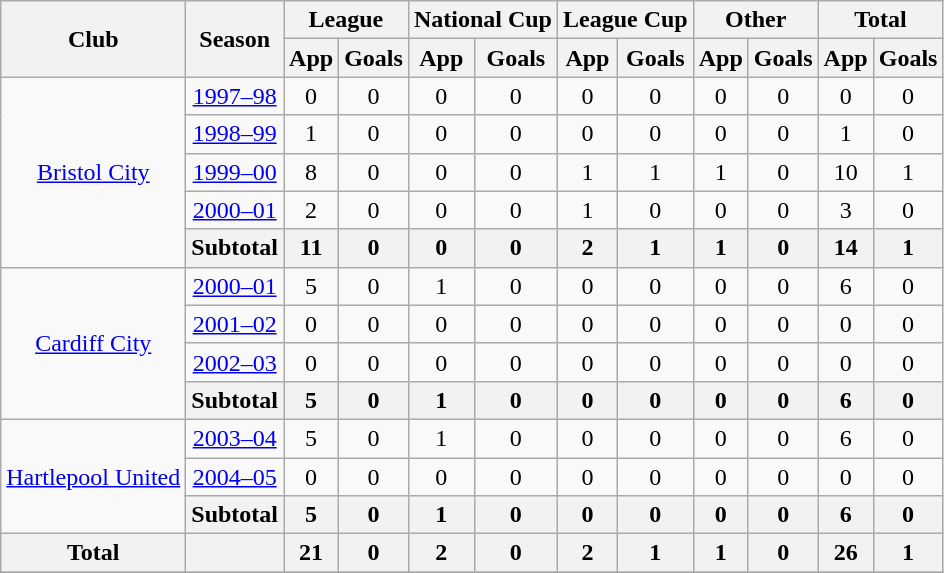<table class="wikitable">
<tr>
<th rowspan=2>Club</th>
<th rowspan=2>Season</th>
<th colspan=2>League</th>
<th colspan=2>National Cup</th>
<th colspan=2>League Cup</th>
<th colspan=2>Other</th>
<th colspan=2>Total</th>
</tr>
<tr>
<th>App</th>
<th>Goals</th>
<th>App</th>
<th>Goals</th>
<th>App</th>
<th>Goals</th>
<th>App</th>
<th>Goals</th>
<th>App</th>
<th>Goals</th>
</tr>
<tr align=center>
<td rowspan=5><a href='#'>Bristol City</a></td>
<td><a href='#'>1997–98</a></td>
<td>0</td>
<td>0</td>
<td>0</td>
<td>0</td>
<td>0</td>
<td>0</td>
<td>0</td>
<td>0</td>
<td>0</td>
<td>0</td>
</tr>
<tr align=center>
<td><a href='#'>1998–99</a></td>
<td>1</td>
<td>0</td>
<td>0</td>
<td>0</td>
<td>0</td>
<td>0</td>
<td>0</td>
<td>0</td>
<td>1</td>
<td>0</td>
</tr>
<tr align=center>
<td><a href='#'>1999–00</a></td>
<td>8</td>
<td>0</td>
<td>0</td>
<td>0</td>
<td>1</td>
<td>1</td>
<td>1</td>
<td>0</td>
<td>10</td>
<td>1</td>
</tr>
<tr align=center>
<td><a href='#'>2000–01</a></td>
<td>2</td>
<td>0</td>
<td>0</td>
<td>0</td>
<td>1</td>
<td>0</td>
<td>0</td>
<td>0</td>
<td>3</td>
<td>0</td>
</tr>
<tr align=center>
<th>Subtotal</th>
<th>11</th>
<th>0</th>
<th>0</th>
<th>0</th>
<th>2</th>
<th>1</th>
<th>1</th>
<th>0</th>
<th>14</th>
<th>1</th>
</tr>
<tr align=center>
<td rowspan=4><a href='#'>Cardiff City</a></td>
<td><a href='#'>2000–01</a></td>
<td>5</td>
<td>0</td>
<td>1</td>
<td>0</td>
<td>0</td>
<td>0</td>
<td>0</td>
<td>0</td>
<td>6</td>
<td>0</td>
</tr>
<tr align=center>
<td><a href='#'>2001–02</a></td>
<td>0</td>
<td>0</td>
<td>0</td>
<td>0</td>
<td>0</td>
<td>0</td>
<td>0</td>
<td>0</td>
<td>0</td>
<td>0</td>
</tr>
<tr align=center>
<td><a href='#'>2002–03</a></td>
<td>0</td>
<td>0</td>
<td>0</td>
<td>0</td>
<td>0</td>
<td>0</td>
<td>0</td>
<td>0</td>
<td>0</td>
<td>0</td>
</tr>
<tr align=center>
<th>Subtotal</th>
<th>5</th>
<th>0</th>
<th>1</th>
<th>0</th>
<th>0</th>
<th>0</th>
<th>0</th>
<th>0</th>
<th>6</th>
<th>0</th>
</tr>
<tr align=center>
<td rowspan=3><a href='#'>Hartlepool United</a></td>
<td><a href='#'>2003–04</a></td>
<td>5</td>
<td>0</td>
<td>1</td>
<td>0</td>
<td>0</td>
<td>0</td>
<td>0</td>
<td>0</td>
<td>6</td>
<td>0</td>
</tr>
<tr align=center>
<td><a href='#'>2004–05</a></td>
<td>0</td>
<td>0</td>
<td>0</td>
<td>0</td>
<td>0</td>
<td>0</td>
<td>0</td>
<td>0</td>
<td>0</td>
<td>0</td>
</tr>
<tr align=center>
<th>Subtotal</th>
<th>5</th>
<th>0</th>
<th>1</th>
<th>0</th>
<th>0</th>
<th>0</th>
<th>0</th>
<th>0</th>
<th>6</th>
<th>0</th>
</tr>
<tr align=center>
<th>Total</th>
<th></th>
<th>21</th>
<th>0</th>
<th>2</th>
<th>0</th>
<th>2</th>
<th>1</th>
<th>1</th>
<th>0</th>
<th>26</th>
<th>1</th>
</tr>
<tr>
</tr>
</table>
